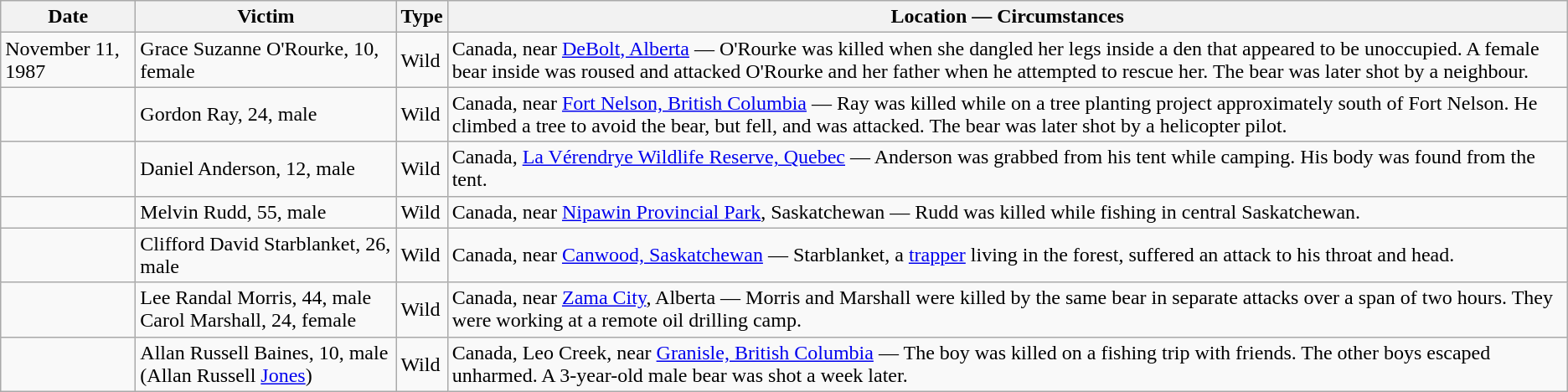<table class="wikitable sortable">
<tr>
<th style="width:100px;">Date</th>
<th style="width:200px;" class="unsortable">Victim</th>
<th class="unsortable">Type</th>
<th class=unsortable>Location — Circumstances</th>
</tr>
<tr>
<td>November 11, 1987</td>
<td>Grace Suzanne O'Rourke, 10, female</td>
<td>Wild</td>
<td>Canada, near <a href='#'>DeBolt, Alberta</a> — O'Rourke was killed when she dangled her legs inside a den that appeared to be unoccupied. A female bear inside was roused and attacked O'Rourke and her father when he attempted to rescue her. The bear was later shot by a neighbour.</td>
</tr>
<tr>
<td></td>
<td>Gordon Ray, 24, male</td>
<td>Wild</td>
<td>Canada, near <a href='#'>Fort Nelson, British Columbia</a> — Ray was killed while on a tree planting project approximately  south of Fort Nelson. He climbed a tree to avoid the bear, but fell, and was attacked. The bear was later shot by a helicopter pilot.</td>
</tr>
<tr>
<td></td>
<td>Daniel Anderson, 12, male</td>
<td>Wild</td>
<td>Canada, <a href='#'>La Vérendrye Wildlife Reserve, Quebec</a> — Anderson was grabbed from his tent while camping. His body was found  from the tent.</td>
</tr>
<tr>
<td></td>
<td>Melvin Rudd, 55, male</td>
<td>Wild</td>
<td>Canada, near <a href='#'>Nipawin Provincial Park</a>, Saskatchewan — Rudd was killed while fishing in central Saskatchewan.</td>
</tr>
<tr>
<td></td>
<td>Clifford David Starblanket, 26, male</td>
<td>Wild</td>
<td>Canada, near <a href='#'>Canwood, Saskatchewan</a> — Starblanket, a <a href='#'>trapper</a> living in the forest, suffered an attack to his throat and head.</td>
</tr>
<tr>
<td></td>
<td>Lee Randal Morris, 44, male<br>Carol Marshall, 24, female</td>
<td>Wild</td>
<td>Canada, near <a href='#'>Zama City</a>, Alberta — Morris and Marshall were killed by the same bear in separate attacks over a span of two hours. They were working at a remote oil drilling camp.</td>
</tr>
<tr>
<td></td>
<td>Allan Russell Baines, 10, male<br>(Allan Russell <a href='#'>Jones</a>)</td>
<td>Wild</td>
<td>Canada, Leo Creek, near <a href='#'>Granisle, British Columbia</a> — The boy was killed on a fishing trip with friends. The other boys escaped unharmed. A 3-year-old male bear was shot a week later.</td>
</tr>
</table>
